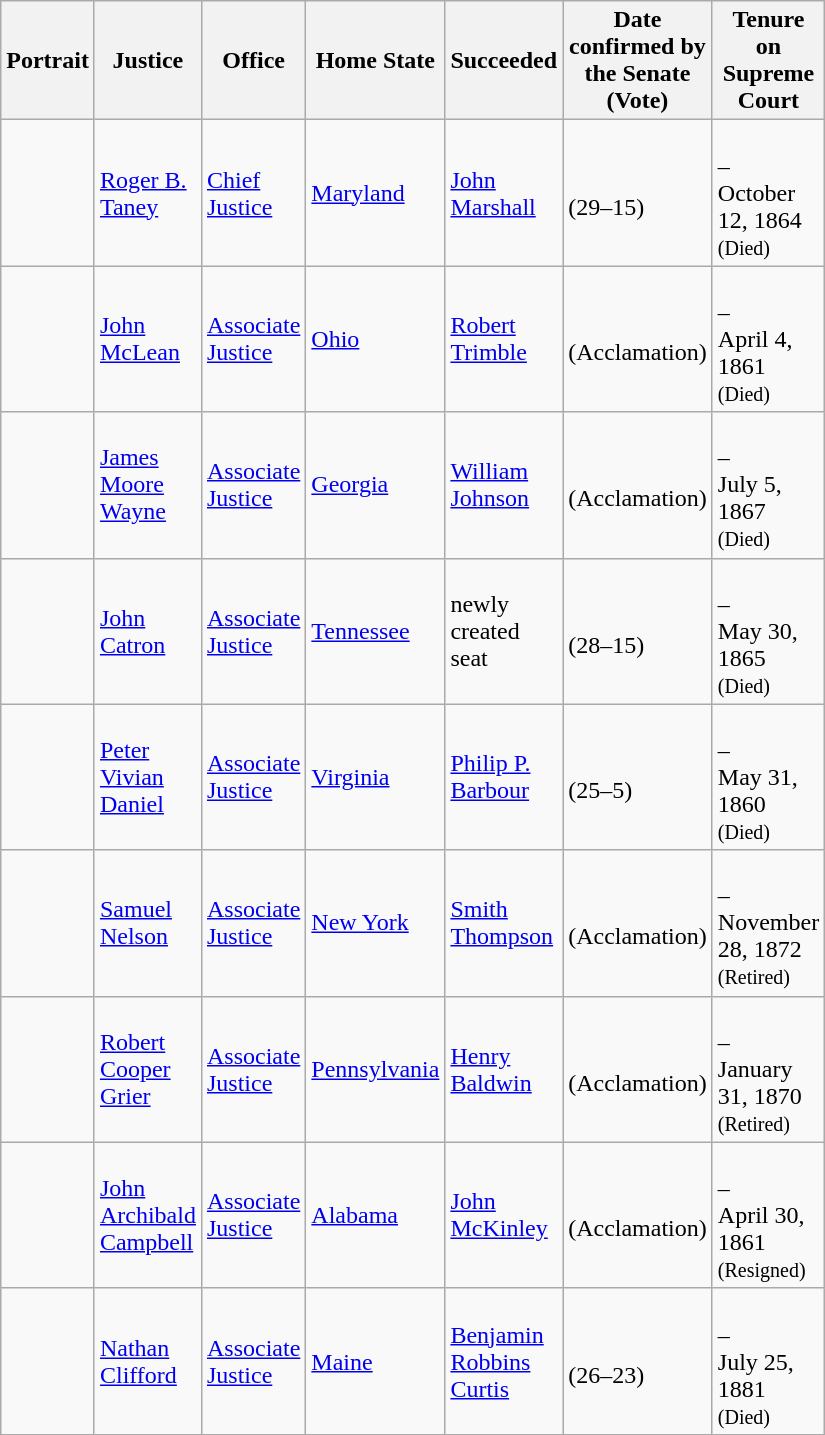<table class="wikitable sortable">
<tr>
<th scope="col" style="width: 10px;">Portrait</th>
<th scope="col" style="width: 10px;">Justice</th>
<th scope="col" style="width: 10px;">Office</th>
<th scope="col" style="width: 10px;">Home State</th>
<th scope="col" style="width: 10px;">Succeeded</th>
<th scope="col" style="width: 10px;">Date confirmed by the Senate<br>(Vote)</th>
<th scope="col" style="width: 10px;">Tenure on Supreme Court</th>
</tr>
<tr>
<td></td>
<td><a href='#'>Roger B. Taney</a></td>
<td><a href='#'>Chief Justice</a></td>
<td><a href='#'>Maryland</a></td>
<td><a href='#'>John Marshall</a></td>
<td><br>(29–15)</td>
<td><br>–<br>October 12, 1864<br><small>(Died)</small></td>
</tr>
<tr>
<td></td>
<td><a href='#'>John McLean</a></td>
<td><a href='#'>Associate Justice</a></td>
<td><a href='#'>Ohio</a></td>
<td><a href='#'>Robert Trimble</a></td>
<td><br>(Acclamation)</td>
<td><br>–<br>April 4, 1861<br><small>(Died)</small></td>
</tr>
<tr>
<td></td>
<td><a href='#'>James Moore Wayne</a></td>
<td><a href='#'>Associate Justice</a></td>
<td><a href='#'>Georgia</a></td>
<td><a href='#'>William Johnson</a></td>
<td><br>(Acclamation)</td>
<td><br>–<br>July 5, 1867<br><small>(Died)</small></td>
</tr>
<tr>
<td></td>
<td><a href='#'>John Catron</a></td>
<td><a href='#'>Associate Justice</a></td>
<td><a href='#'>Tennessee</a></td>
<td>newly created seat</td>
<td><br>(28–15)</td>
<td><br>–<br>May 30, 1865<br><small>(Died)</small></td>
</tr>
<tr>
<td></td>
<td><a href='#'>Peter Vivian Daniel</a></td>
<td><a href='#'>Associate Justice</a></td>
<td><a href='#'>Virginia</a></td>
<td><a href='#'>Philip P. Barbour</a></td>
<td><br>(25–5)</td>
<td><br>–<br>May 31, 1860<br><small>(Died)</small></td>
</tr>
<tr>
<td></td>
<td><a href='#'>Samuel Nelson</a></td>
<td><a href='#'>Associate Justice</a></td>
<td><a href='#'>New York</a></td>
<td><a href='#'>Smith Thompson</a></td>
<td><br>(Acclamation)</td>
<td><br>–<br>November 28, 1872<br><small>(Retired)</small></td>
</tr>
<tr>
<td></td>
<td><a href='#'>Robert Cooper Grier</a></td>
<td><a href='#'>Associate Justice</a></td>
<td><a href='#'>Pennsylvania</a></td>
<td><a href='#'>Henry Baldwin</a></td>
<td><br>(Acclamation)</td>
<td><br>–<br>January 31, 1870<br><small>(Retired)</small></td>
</tr>
<tr>
<td></td>
<td><a href='#'>John Archibald Campbell</a></td>
<td><a href='#'>Associate Justice</a></td>
<td><a href='#'>Alabama</a></td>
<td><a href='#'>John McKinley</a></td>
<td><br>(Acclamation)</td>
<td><br>–<br>April 30, 1861<br><small>(Resigned)</small></td>
</tr>
<tr>
<td></td>
<td><a href='#'>Nathan Clifford</a></td>
<td><a href='#'>Associate Justice</a></td>
<td><a href='#'>Maine</a></td>
<td><a href='#'>Benjamin Robbins Curtis</a></td>
<td><br>(26–23)</td>
<td><br>–<br>July 25, 1881<br><small>(Died)</small></td>
</tr>
<tr>
</tr>
</table>
